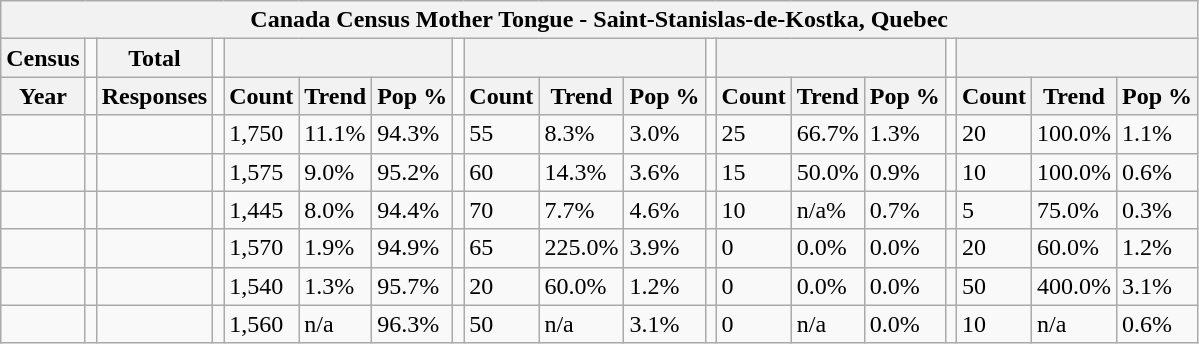<table class="wikitable">
<tr>
<th colspan="19">Canada Census Mother Tongue - Saint-Stanislas-de-Kostka, Quebec</th>
</tr>
<tr>
<th>Census</th>
<td></td>
<th>Total</th>
<td colspan="1"></td>
<th colspan="3"></th>
<td colspan="1"></td>
<th colspan="3"></th>
<td colspan="1"></td>
<th colspan="3"></th>
<td colspan="1"></td>
<th colspan="3"></th>
</tr>
<tr>
<th>Year</th>
<td></td>
<th>Responses</th>
<td></td>
<th>Count</th>
<th>Trend</th>
<th>Pop %</th>
<td></td>
<th>Count</th>
<th>Trend</th>
<th>Pop %</th>
<td></td>
<th>Count</th>
<th>Trend</th>
<th>Pop %</th>
<td></td>
<th>Count</th>
<th>Trend</th>
<th>Pop %</th>
</tr>
<tr>
<td></td>
<td></td>
<td></td>
<td></td>
<td>1,750</td>
<td> 11.1%</td>
<td>94.3%</td>
<td></td>
<td>55</td>
<td> 8.3%</td>
<td>3.0%</td>
<td></td>
<td>25</td>
<td> 66.7%</td>
<td>1.3%</td>
<td></td>
<td>20</td>
<td> 100.0%</td>
<td>1.1%</td>
</tr>
<tr>
<td></td>
<td></td>
<td></td>
<td></td>
<td>1,575</td>
<td> 9.0%</td>
<td>95.2%</td>
<td></td>
<td>60</td>
<td> 14.3%</td>
<td>3.6%</td>
<td></td>
<td>15</td>
<td> 50.0%</td>
<td>0.9%</td>
<td></td>
<td>10</td>
<td> 100.0%</td>
<td>0.6%</td>
</tr>
<tr>
<td></td>
<td></td>
<td></td>
<td></td>
<td>1,445</td>
<td> 8.0%</td>
<td>94.4%</td>
<td></td>
<td>70</td>
<td> 7.7%</td>
<td>4.6%</td>
<td></td>
<td>10</td>
<td> n/a%</td>
<td>0.7%</td>
<td></td>
<td>5</td>
<td> 75.0%</td>
<td>0.3%</td>
</tr>
<tr>
<td></td>
<td></td>
<td></td>
<td></td>
<td>1,570</td>
<td> 1.9%</td>
<td>94.9%</td>
<td></td>
<td>65</td>
<td> 225.0%</td>
<td>3.9%</td>
<td></td>
<td>0</td>
<td> 0.0%</td>
<td>0.0%</td>
<td></td>
<td>20</td>
<td> 60.0%</td>
<td>1.2%</td>
</tr>
<tr>
<td></td>
<td></td>
<td></td>
<td></td>
<td>1,540</td>
<td> 1.3%</td>
<td>95.7%</td>
<td></td>
<td>20</td>
<td> 60.0%</td>
<td>1.2%</td>
<td></td>
<td>0</td>
<td> 0.0%</td>
<td>0.0%</td>
<td></td>
<td>50</td>
<td> 400.0%</td>
<td>3.1%</td>
</tr>
<tr>
<td></td>
<td></td>
<td></td>
<td></td>
<td>1,560</td>
<td>n/a</td>
<td>96.3%</td>
<td></td>
<td>50</td>
<td>n/a</td>
<td>3.1%</td>
<td></td>
<td>0</td>
<td>n/a</td>
<td>0.0%</td>
<td></td>
<td>10</td>
<td>n/a</td>
<td>0.6%</td>
</tr>
</table>
